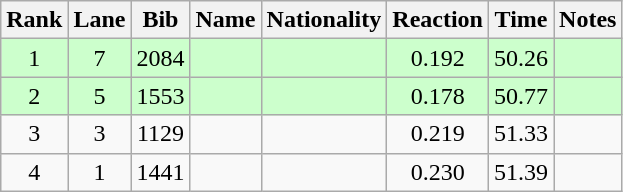<table class="wikitable sortable" style="text-align:center">
<tr>
<th>Rank</th>
<th>Lane</th>
<th>Bib</th>
<th>Name</th>
<th>Nationality</th>
<th>Reaction</th>
<th>Time</th>
<th>Notes</th>
</tr>
<tr bgcolor=ccffcc>
<td>1</td>
<td>7</td>
<td>2084</td>
<td align=left></td>
<td align=left></td>
<td>0.192</td>
<td>50.26</td>
<td><strong></strong></td>
</tr>
<tr bgcolor=ccffcc>
<td>2</td>
<td>5</td>
<td>1553</td>
<td align=left></td>
<td align=left></td>
<td>0.178</td>
<td>50.77</td>
<td><strong></strong></td>
</tr>
<tr>
<td>3</td>
<td>3</td>
<td>1129</td>
<td align=left></td>
<td align=left></td>
<td>0.219</td>
<td>51.33</td>
<td></td>
</tr>
<tr>
<td>4</td>
<td>1</td>
<td>1441</td>
<td align=left></td>
<td align=left></td>
<td>0.230</td>
<td>51.39</td>
<td></td>
</tr>
</table>
